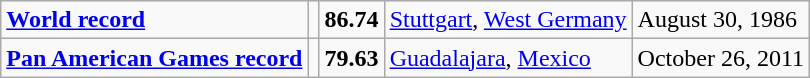<table class="wikitable">
<tr>
<td><strong><a href='#'>World record</a></strong></td>
<td></td>
<td><strong>86.74</strong></td>
<td><a href='#'>Stuttgart</a>, <a href='#'>West Germany</a></td>
<td>August 30, 1986</td>
</tr>
<tr>
<td><strong><a href='#'>Pan American Games record</a></strong></td>
<td></td>
<td><strong>79.63</strong></td>
<td><a href='#'>Guadalajara</a>, <a href='#'>Mexico</a></td>
<td>October 26, 2011</td>
</tr>
</table>
